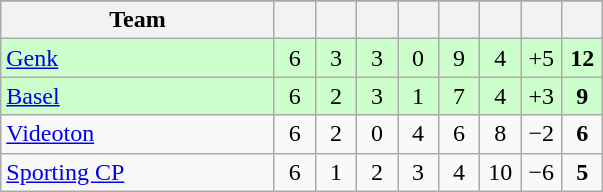<table class="wikitable" style="text-align: center;">
<tr>
</tr>
<tr>
<th width="175">Team</th>
<th width="20"></th>
<th width="20"></th>
<th width="20"></th>
<th width="20"></th>
<th width="20"></th>
<th width="20"></th>
<th width="20"></th>
<th width="20"></th>
</tr>
<tr bgcolor="#ccffcc">
<td align=left> <a href='#'>Genk</a></td>
<td>6</td>
<td>3</td>
<td>3</td>
<td>0</td>
<td>9</td>
<td>4</td>
<td>+5</td>
<td><strong>12</strong></td>
</tr>
<tr bgcolor="#ccffcc">
<td align=left> <a href='#'>Basel</a></td>
<td>6</td>
<td>2</td>
<td>3</td>
<td>1</td>
<td>7</td>
<td>4</td>
<td>+3</td>
<td><strong>9</strong></td>
</tr>
<tr>
<td align=left> <a href='#'>Videoton</a></td>
<td>6</td>
<td>2</td>
<td>0</td>
<td>4</td>
<td>6</td>
<td>8</td>
<td>−2</td>
<td><strong>6</strong></td>
</tr>
<tr>
<td align=left> <a href='#'>Sporting CP</a></td>
<td>6</td>
<td>1</td>
<td>2</td>
<td>3</td>
<td>4</td>
<td>10</td>
<td>−6</td>
<td><strong>5</strong></td>
</tr>
</table>
